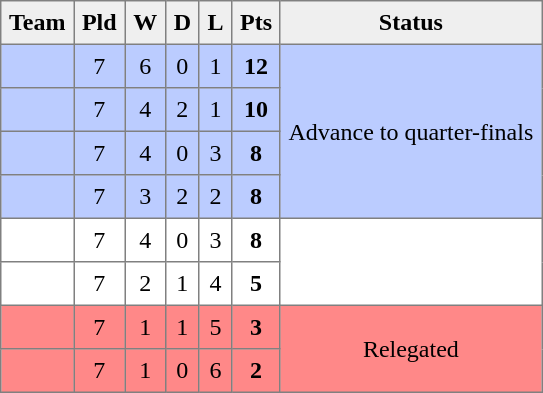<table style=border-collapse:collapse border=1 cellspacing=0 cellpadding=5>
<tr align=center bgcolor=#efefef>
<th>Team</th>
<th>Pld</th>
<th>W</th>
<th>D</th>
<th>L</th>
<th>Pts</th>
<th>Status</th>
</tr>
<tr align=center style="background:#bbccff;">
<td style="text-align:left;"> </td>
<td>7</td>
<td>6</td>
<td>0</td>
<td>1</td>
<td><strong>12</strong></td>
<td rowspan=4>Advance to quarter-finals</td>
</tr>
<tr align=center style="background:#bbccff;">
<td style="text-align:left;"> </td>
<td>7</td>
<td>4</td>
<td>2</td>
<td>1</td>
<td><strong>10</strong></td>
</tr>
<tr align=center style="background:#bbccff;">
<td style="text-align:left;"> </td>
<td>7</td>
<td>4</td>
<td>0</td>
<td>3</td>
<td><strong>8</strong></td>
</tr>
<tr align=center style="background:#bbccff;">
<td style="text-align:left;"> </td>
<td>7</td>
<td>3</td>
<td>2</td>
<td>2</td>
<td><strong>8</strong></td>
</tr>
<tr align=center style="background:#FFFFFF;">
<td style="text-align:left;"> </td>
<td>7</td>
<td>4</td>
<td>0</td>
<td>3</td>
<td><strong>8</strong></td>
<td rowspan=2></td>
</tr>
<tr align=center style="background:#FFFFFF;">
<td style="text-align:left;"> </td>
<td>7</td>
<td>2</td>
<td>1</td>
<td>4</td>
<td><strong>5</strong></td>
</tr>
<tr align=center style="background:#FF8888;">
<td style="text-align:left;"> </td>
<td>7</td>
<td>1</td>
<td>1</td>
<td>5</td>
<td><strong>3</strong></td>
<td rowspan=2>Relegated</td>
</tr>
<tr align=center style="background:#FF8888;">
<td style="text-align:left;"> </td>
<td>7</td>
<td>1</td>
<td>0</td>
<td>6</td>
<td><strong>2</strong></td>
</tr>
</table>
